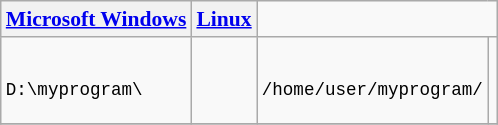<table class="wikitable" style="font-size:90%">
<tr>
<th><a href='#'>Microsoft Windows</a></th>
<th><a href='#'>Linux</a></th>
</tr>
<tr>
<td><pre><br>D:\myprogram\</td>
<td><br></pre></td>
<td><pre><br>/home/user/myprogram/</td>
<td><br></pre></td>
</tr>
<tr>
</tr>
</table>
